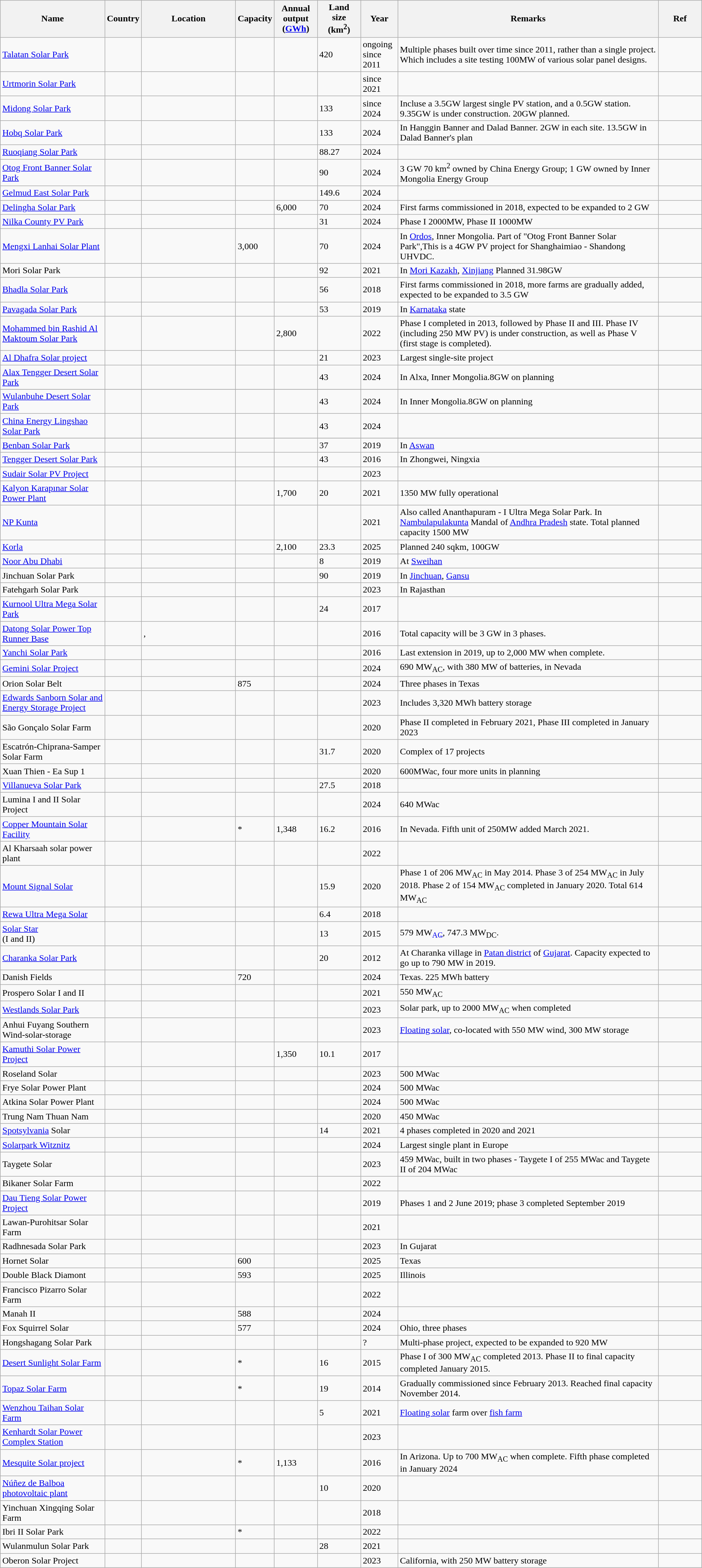<table class="wikitable sortable sticky-header col4right col5right col6right">
<tr>
<th>Name</th>
<th>Country</th>
<th width=160>Location</th>
<th data-sort-type="number">Capacity<br></th>
<th data-sort-type="number">Annual output<br>(<a href='#'>GWh</a>)</th>
<th width=70>Land<br>size<br>(km<sup>2</sup>)</th>
<th data-sort-type="number">Year</th>
<th class="unsortable">Remarks</th>
<th class="unsortable" width=70>Ref</th>
</tr>
<tr>
<td><a href='#'>Talatan Solar Park</a></td>
<td></td>
<td></td>
<td></td>
<td></td>
<td>420</td>
<td>ongoing<br>since 2011</td>
<td>Multiple phases built over time since 2011, rather than a single project. Which includes a site testing 100MW of various solar panel designs.</td>
<td></td>
</tr>
<tr>
<td><a href='#'>Urtmorin Solar Park</a></td>
<td></td>
<td></td>
<td></td>
<td></td>
<td></td>
<td>since 2021</td>
<td></td>
<td></td>
</tr>
<tr>
<td><a href='#'>Midong Solar Park</a></td>
<td></td>
<td></td>
<td></td>
<td></td>
<td>133</td>
<td>since 2024</td>
<td>Incluse a 3.5GW largest single PV station, and a 0.5GW station. 9.35GW is under construction. 20GW planned.</td>
<td></td>
</tr>
<tr>
<td><a href='#'>Hobq Solar Park</a></td>
<td></td>
<td>  </td>
<td></td>
<td></td>
<td>133</td>
<td>2024</td>
<td>In Hanggin Banner and Dalad Banner. 2GW in each site. 13.5GW in Dalad Banner's plan</td>
<td></td>
</tr>
<tr>
<td><a href='#'>Ruoqiang Solar Park</a></td>
<td></td>
<td></td>
<td></td>
<td></td>
<td>88.27</td>
<td>2024</td>
<td></td>
<td></td>
</tr>
<tr>
<td><a href='#'>Otog Front Banner Solar Park</a></td>
<td></td>
<td></td>
<td></td>
<td></td>
<td>90</td>
<td>2024</td>
<td>3 GW 70 km<sup>2</sup> owned by China Energy Group; 1 GW owned by Inner Mongolia Energy Group</td>
<td></td>
</tr>
<tr>
<td><a href='#'>Gelmud East Solar Park</a></td>
<td></td>
<td></td>
<td></td>
<td></td>
<td>149.6</td>
<td>2024</td>
<td></td>
<td></td>
</tr>
<tr>
<td><a href='#'>Delingha Solar Park</a></td>
<td></td>
<td></td>
<td></td>
<td>6,000</td>
<td>70</td>
<td>2024</td>
<td>First farms commissioned in 2018, expected to be expanded to 2 GW</td>
<td></td>
</tr>
<tr>
<td><a href='#'>Nilka County PV Park</a></td>
<td></td>
<td></td>
<td></td>
<td></td>
<td>31</td>
<td>2024</td>
<td>Phase I 2000MW, Phase II 1000MW</td>
<td></td>
</tr>
<tr>
<td><a href='#'>Mengxi Lanhai Solar Plant</a></td>
<td></td>
<td></td>
<td>3,000</td>
<td></td>
<td>70</td>
<td>2024</td>
<td>In <a href='#'>Ordos</a>, Inner Mongolia. Part of "Otog Front Banner Solar Park",This is a 4GW PV project for Shanghaimiao - Shandong UHVDC.</td>
<td></td>
</tr>
<tr>
<td>Mori Solar Park</td>
<td></td>
<td></td>
<td></td>
<td></td>
<td>92</td>
<td>2021</td>
<td>In <a href='#'>Mori Kazakh</a>, <a href='#'>Xinjiang</a> Planned 31.98GW</td>
<td></td>
</tr>
<tr>
<td><a href='#'>Bhadla Solar Park</a></td>
<td></td>
<td></td>
<td></td>
<td></td>
<td>56</td>
<td>2018</td>
<td>First farms commissioned in 2018, more farms are gradually added, expected to be expanded to 3.5 GW</td>
<td></td>
</tr>
<tr>
<td><a href='#'>Pavagada Solar Park</a></td>
<td></td>
<td></td>
<td></td>
<td></td>
<td>53</td>
<td>2019</td>
<td>In <a href='#'>Karnataka</a> state</td>
<td></td>
</tr>
<tr>
<td><a href='#'>Mohammed bin Rashid Al Maktoum Solar Park</a></td>
<td></td>
<td></td>
<td></td>
<td>2,800</td>
<td></td>
<td>2022</td>
<td>Phase I completed in 2013, followed by Phase II and III. Phase IV (including 250 MW PV) is under construction, as well as Phase V (first stage is completed).</td>
<td></td>
</tr>
<tr>
<td><a href='#'>Al Dhafra Solar project</a></td>
<td></td>
<td></td>
<td></td>
<td></td>
<td>21</td>
<td>2023</td>
<td>Largest single-site project</td>
<td></td>
</tr>
<tr>
<td><a href='#'>Alax Tengger Desert Solar Park</a></td>
<td></td>
<td></td>
<td></td>
<td></td>
<td>43</td>
<td>2024</td>
<td>In Alxa, Inner Mongolia.8GW on planning</td>
<td></td>
</tr>
<tr>
</tr>
<tr>
<td><a href='#'>Wulanbuhe Desert Solar Park</a></td>
<td></td>
<td></td>
<td></td>
<td></td>
<td>43</td>
<td>2024</td>
<td>In Inner Mongolia.8GW on planning</td>
<td></td>
</tr>
<tr>
<td><a href='#'>China Energy Lingshao Solar Park</a></td>
<td></td>
<td></td>
<td></td>
<td></td>
<td>43</td>
<td>2024</td>
<td></td>
<td></td>
</tr>
<tr>
</tr>
<tr>
<td><a href='#'>Benban Solar Park</a></td>
<td></td>
<td></td>
<td></td>
<td></td>
<td>37</td>
<td>2019</td>
<td>In <a href='#'>Aswan</a></td>
<td></td>
</tr>
<tr>
<td><a href='#'>Tengger Desert Solar Park</a></td>
<td></td>
<td></td>
<td></td>
<td></td>
<td>43</td>
<td>2016</td>
<td>In Zhongwei, Ningxia</td>
<td></td>
</tr>
<tr>
<td><a href='#'>Sudair Solar PV Project</a></td>
<td></td>
<td></td>
<td></td>
<td></td>
<td></td>
<td>2023</td>
<td></td>
<td></td>
</tr>
<tr>
<td><a href='#'>Kalyon Karapınar Solar Power Plant</a></td>
<td></td>
<td></td>
<td></td>
<td>1,700</td>
<td>20</td>
<td>2021</td>
<td>1350 MW fully operational</td>
<td></td>
</tr>
<tr>
<td><a href='#'>NP Kunta</a></td>
<td></td>
<td></td>
<td></td>
<td></td>
<td></td>
<td>2021</td>
<td>Also called Ananthapuram - I Ultra Mega Solar Park. In <a href='#'>Nambulapulakunta</a> Mandal of <a href='#'>Andhra Pradesh</a> state. Total planned capacity 1500 MW</td>
<td></td>
</tr>
<tr>
<td><a href='#'>Korla</a></td>
<td></td>
<td></td>
<td></td>
<td>2,100</td>
<td>23.3</td>
<td>2025</td>
<td>Planned 240 sqkm, 100GW</td>
<td></td>
</tr>
<tr>
<td><a href='#'>Noor Abu Dhabi</a></td>
<td></td>
<td></td>
<td></td>
<td></td>
<td>8</td>
<td>2019</td>
<td>At <a href='#'>Sweihan</a></td>
<td></td>
</tr>
<tr>
<td>Jinchuan Solar Park</td>
<td></td>
<td></td>
<td></td>
<td></td>
<td>90</td>
<td>2019</td>
<td>In <a href='#'>Jinchuan</a>, <a href='#'>Gansu</a></td>
<td></td>
</tr>
<tr>
<td>Fatehgarh Solar Park</td>
<td></td>
<td></td>
<td></td>
<td></td>
<td></td>
<td>2023</td>
<td>In Rajasthan</td>
<td></td>
</tr>
<tr>
<td><a href='#'>Kurnool Ultra Mega Solar Park</a></td>
<td></td>
<td></td>
<td></td>
<td></td>
<td>24</td>
<td>2017</td>
<td></td>
<td></td>
</tr>
<tr>
<td><a href='#'>Datong Solar Power Top Runner Base</a></td>
<td></td>
<td>, </td>
<td></td>
<td></td>
<td></td>
<td>2016</td>
<td>Total capacity will be 3 GW in 3 phases.</td>
<td></td>
</tr>
<tr>
<td><a href='#'>Yanchi Solar Park</a></td>
<td></td>
<td></td>
<td></td>
<td></td>
<td></td>
<td>2016</td>
<td>Last extension in 2019, up to 2,000 MW when complete.</td>
<td></td>
</tr>
<tr>
<td><a href='#'>Gemini Solar Project</a></td>
<td></td>
<td></td>
<td></td>
<td></td>
<td></td>
<td>2024</td>
<td>690 MW<sub>AC</sub>, with 380 MW of batteries, in Nevada</td>
<td></td>
</tr>
<tr>
<td>Orion Solar Belt</td>
<td></td>
<td></td>
<td>875</td>
<td></td>
<td></td>
<td>2024</td>
<td>Three phases in Texas</td>
<td></td>
</tr>
<tr>
<td><a href='#'>Edwards Sanborn Solar and Energy Storage Project</a></td>
<td></td>
<td></td>
<td></td>
<td></td>
<td></td>
<td>2023</td>
<td>Includes 3,320 MWh battery storage</td>
<td></td>
</tr>
<tr>
<td>São Gonçalo Solar Farm</td>
<td></td>
<td></td>
<td></td>
<td></td>
<td></td>
<td>2020</td>
<td>Phase II completed in February 2021, Phase III completed in January 2023</td>
<td></td>
</tr>
<tr>
<td>Escatrón-Chiprana-Samper Solar Farm</td>
<td></td>
<td></td>
<td></td>
<td></td>
<td>31.7</td>
<td>2020</td>
<td>Complex of 17 projects</td>
<td></td>
</tr>
<tr>
<td>Xuan Thien - Ea Sup 1</td>
<td></td>
<td></td>
<td></td>
<td></td>
<td></td>
<td>2020</td>
<td>600MWac, four more units in planning</td>
<td></td>
</tr>
<tr>
<td><a href='#'>Villanueva Solar Park</a></td>
<td></td>
<td></td>
<td></td>
<td></td>
<td>27.5</td>
<td>2018</td>
<td></td>
<td></td>
</tr>
<tr>
<td>Lumina I and II Solar Project</td>
<td></td>
<td></td>
<td></td>
<td></td>
<td></td>
<td>2024</td>
<td>640 MWac</td>
<td></td>
</tr>
<tr>
<td><a href='#'>Copper Mountain Solar Facility</a></td>
<td></td>
<td></td>
<td>*</td>
<td>1,348</td>
<td>16.2</td>
<td>2016</td>
<td>In Nevada. Fifth unit of 250MW added March 2021.</td>
<td></td>
</tr>
<tr>
<td>Al Kharsaah solar power plant</td>
<td></td>
<td></td>
<td></td>
<td></td>
<td></td>
<td>2022</td>
<td></td>
<td></td>
</tr>
<tr>
<td><a href='#'>Mount Signal Solar</a></td>
<td></td>
<td></td>
<td></td>
<td></td>
<td>15.9</td>
<td>2020</td>
<td>Phase 1 of 206 MW<sub>AC</sub> in May 2014. Phase 3 of 254 MW<sub>AC</sub> in July 2018. Phase 2 of 154 MW<sub>AC</sub> completed in January 2020. Total 614 MW<sub>AC</sub></td>
<td></td>
</tr>
<tr>
<td><a href='#'>Rewa Ultra Mega Solar</a></td>
<td></td>
<td></td>
<td></td>
<td></td>
<td>6.4</td>
<td>2018</td>
<td></td>
<td></td>
</tr>
<tr>
<td><a href='#'>Solar Star</a><br>(I and II)</td>
<td></td>
<td></td>
<td></td>
<td></td>
<td>13</td>
<td>2015</td>
<td>579 MW<a href='#'><sub>AC</sub></a>, 747.3 MW<sub>DC</sub>.</td>
<td></td>
</tr>
<tr>
<td><a href='#'>Charanka Solar Park</a></td>
<td></td>
<td></td>
<td></td>
<td></td>
<td>20</td>
<td>2012</td>
<td>At Charanka village in <a href='#'>Patan district</a> of <a href='#'>Gujarat</a>. Capacity expected to go up to 790 MW in 2019.</td>
<td></td>
</tr>
<tr>
<td>Danish Fields</td>
<td></td>
<td></td>
<td>720</td>
<td></td>
<td></td>
<td>2024</td>
<td>Texas. 225 MWh battery</td>
<td></td>
</tr>
<tr>
<td>Prospero Solar I and II</td>
<td></td>
<td></td>
<td></td>
<td></td>
<td></td>
<td>2021</td>
<td>550 MW<sub>AC</sub></td>
<td></td>
</tr>
<tr>
<td><a href='#'>Westlands Solar Park</a></td>
<td></td>
<td></td>
<td></td>
<td></td>
<td></td>
<td>2023</td>
<td>Solar park, up to 2000 MW<sub>AC</sub> when completed</td>
<td></td>
</tr>
<tr>
<td>Anhui Fuyang Southern Wind-solar-storage</td>
<td></td>
<td></td>
<td></td>
<td></td>
<td></td>
<td>2023</td>
<td><a href='#'>Floating solar</a>, co-located with 550 MW wind, 300 MW storage</td>
<td></td>
</tr>
<tr>
<td><a href='#'>Kamuthi Solar Power Project</a></td>
<td></td>
<td></td>
<td></td>
<td>1,350</td>
<td>10.1</td>
<td>2017</td>
<td></td>
<td></td>
</tr>
<tr>
<td>Roseland Solar</td>
<td></td>
<td></td>
<td></td>
<td></td>
<td></td>
<td>2023</td>
<td>500 MWac</td>
<td></td>
</tr>
<tr>
<td>Frye Solar Power Plant</td>
<td></td>
<td></td>
<td></td>
<td></td>
<td></td>
<td>2024</td>
<td>500 MWac</td>
<td></td>
</tr>
<tr>
<td>Atkina Solar Power Plant</td>
<td></td>
<td></td>
<td></td>
<td></td>
<td></td>
<td>2024</td>
<td>500 MWac</td>
<td></td>
</tr>
<tr>
<td>Trung Nam Thuan Nam</td>
<td></td>
<td></td>
<td></td>
<td></td>
<td></td>
<td>2020</td>
<td>450 MWac</td>
<td></td>
</tr>
<tr>
<td><a href='#'>Spotsylvania</a> Solar</td>
<td></td>
<td></td>
<td></td>
<td></td>
<td>14</td>
<td>2021</td>
<td>4 phases completed in 2020 and 2021</td>
<td></td>
</tr>
<tr>
<td><a href='#'>Solarpark Witznitz</a></td>
<td></td>
<td></td>
<td></td>
<td></td>
<td></td>
<td>2024</td>
<td>Largest single plant in Europe</td>
<td></td>
</tr>
<tr>
<td>Taygete Solar</td>
<td></td>
<td></td>
<td></td>
<td></td>
<td></td>
<td>2023</td>
<td>459 MWac, built in two phases - Taygete I of 255 MWac and Taygete II of 204 MWac</td>
<td></td>
</tr>
<tr>
<td>Bikaner Solar Farm</td>
<td></td>
<td></td>
<td></td>
<td></td>
<td></td>
<td>2022</td>
<td></td>
<td></td>
</tr>
<tr>
<td><a href='#'>Dau Tieng Solar Power Project</a></td>
<td></td>
<td><small></small></td>
<td></td>
<td></td>
<td></td>
<td>2019</td>
<td>Phases 1 and 2 June 2019; phase 3 completed September 2019</td>
<td></td>
</tr>
<tr>
<td>Lawan-Purohitsar Solar Farm</td>
<td></td>
<td></td>
<td></td>
<td></td>
<td></td>
<td>2021</td>
<td></td>
<td></td>
</tr>
<tr>
<td>Radhnesada Solar Park</td>
<td></td>
<td></td>
<td></td>
<td></td>
<td></td>
<td>2023</td>
<td>In Gujarat</td>
<td></td>
</tr>
<tr>
<td>Hornet Solar</td>
<td></td>
<td></td>
<td>600</td>
<td></td>
<td></td>
<td>2025</td>
<td>Texas</td>
<td></td>
</tr>
<tr>
<td>Double Black Diamont</td>
<td></td>
<td></td>
<td>593</td>
<td></td>
<td></td>
<td>2025</td>
<td>Illinois</td>
<td></td>
</tr>
<tr>
<td>Francisco Pizarro Solar Farm</td>
<td></td>
<td></td>
<td></td>
<td></td>
<td></td>
<td>2022</td>
<td></td>
<td></td>
</tr>
<tr>
<td>Manah II</td>
<td></td>
<td></td>
<td>588</td>
<td></td>
<td></td>
<td>2024</td>
<td></td>
<td></td>
</tr>
<tr>
<td>Fox Squirrel Solar</td>
<td></td>
<td></td>
<td>577</td>
<td></td>
<td></td>
<td>2024</td>
<td>Ohio, three phases</td>
<td></td>
</tr>
<tr>
<td>Hongshagang Solar Park</td>
<td></td>
<td></td>
<td></td>
<td></td>
<td></td>
<td>?</td>
<td>Multi-phase project, expected to be expanded to 920 MW</td>
<td></td>
</tr>
<tr>
<td><a href='#'>Desert Sunlight Solar Farm</a></td>
<td></td>
<td></td>
<td>*</td>
<td></td>
<td>16</td>
<td>2015</td>
<td>Phase I of 300 MW<sub>AC</sub> completed 2013. Phase II to final capacity completed January 2015.</td>
<td></td>
</tr>
<tr>
<td><a href='#'>Topaz Solar Farm</a></td>
<td></td>
<td></td>
<td>*</td>
<td></td>
<td>19</td>
<td>2014</td>
<td>Gradually commissioned since February 2013. Reached final capacity November 2014.</td>
<td></td>
</tr>
<tr>
<td><a href='#'>Wenzhou Taihan Solar Farm</a></td>
<td></td>
<td></td>
<td></td>
<td></td>
<td>5</td>
<td>2021</td>
<td><a href='#'>Floating solar</a> farm over <a href='#'>fish farm</a></td>
<td></td>
</tr>
<tr>
<td><a href='#'>Kenhardt Solar Power Complex Station</a></td>
<td></td>
<td></td>
<td></td>
<td></td>
<td></td>
<td>2023</td>
<td></td>
<td></td>
</tr>
<tr>
<td><a href='#'>Mesquite Solar project</a></td>
<td></td>
<td></td>
<td>*</td>
<td>1,133</td>
<td></td>
<td>2016</td>
<td>In Arizona. Up to 700 MW<sub>AC</sub> when complete. Fifth phase completed in January 2024</td>
<td></td>
</tr>
<tr>
<td><a href='#'>Núñez de Balboa photovoltaic plant</a></td>
<td></td>
<td></td>
<td></td>
<td></td>
<td>10</td>
<td>2020</td>
<td></td>
<td></td>
</tr>
<tr>
<td>Yinchuan Xingqing Solar Farm</td>
<td></td>
<td></td>
<td></td>
<td></td>
<td></td>
<td>2018</td>
<td></td>
<td></td>
</tr>
<tr>
<td>Ibri II Solar Park</td>
<td></td>
<td></td>
<td>*</td>
<td></td>
<td></td>
<td>2022</td>
<td></td>
<td></td>
</tr>
<tr>
<td>Wulanmulun Solar Park</td>
<td></td>
<td></td>
<td></td>
<td></td>
<td>28</td>
<td>2021</td>
<td></td>
<td></td>
</tr>
<tr>
<td>Oberon Solar Project</td>
<td></td>
<td></td>
<td></td>
<td></td>
<td></td>
<td>2023</td>
<td>California, with 250 MW battery storage</td>
<td></td>
</tr>
</table>
